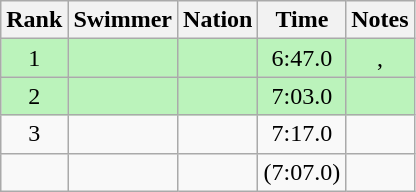<table class="wikitable sortable" style="text-align:center">
<tr>
<th>Rank</th>
<th>Swimmer</th>
<th>Nation</th>
<th>Time</th>
<th>Notes</th>
</tr>
<tr style="background:#bbf3bb;">
<td>1</td>
<td align=left></td>
<td align=left></td>
<td>6:47.0</td>
<td>, </td>
</tr>
<tr style="background:#bbf3bb;">
<td>2</td>
<td align=left></td>
<td align=left></td>
<td>7:03.0</td>
<td></td>
</tr>
<tr>
<td>3</td>
<td align=left></td>
<td align=left></td>
<td>7:17.0</td>
<td></td>
</tr>
<tr>
<td></td>
<td align=left></td>
<td align=left></td>
<td> (7:07.0)</td>
<td></td>
</tr>
</table>
